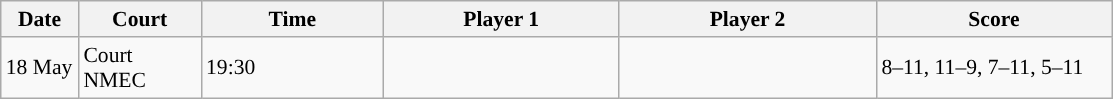<table class="sortable wikitable" style="font-size:90%">
<tr>
<th width="45" class="unsortable">Date</th>
<th width="75">Court</th>
<th width="115">Time</th>
<th width="150">Player 1</th>
<th width="165">Player 2</th>
<th width="150" class="unsortable">Score</th>
</tr>
<tr>
<td>18 May</td>
<td>Court NMEC</td>
<td>19:30</td>
<td></td>
<td><strong></strong></td>
<td>8–11, 11–9, 7–11, 5–11</td>
</tr>
</table>
